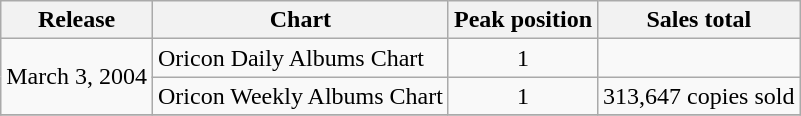<table class="wikitable">
<tr>
<th>Release</th>
<th>Chart</th>
<th>Peak position</th>
<th>Sales total</th>
</tr>
<tr>
<td rowspan="2">March 3, 2004</td>
<td>Oricon Daily Albums Chart</td>
<td align="center">1</td>
<td></td>
</tr>
<tr>
<td>Oricon Weekly Albums Chart</td>
<td align="center">1</td>
<td>313,647 copies sold</td>
</tr>
<tr>
</tr>
</table>
